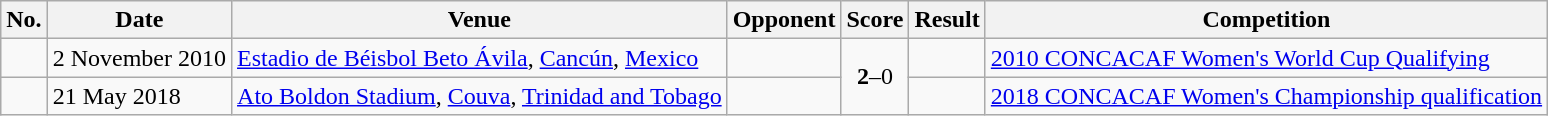<table class="wikitable">
<tr>
<th>No.</th>
<th>Date</th>
<th>Venue</th>
<th>Opponent</th>
<th>Score</th>
<th>Result</th>
<th>Competition</th>
</tr>
<tr>
<td></td>
<td>2 November 2010</td>
<td><a href='#'>Estadio de Béisbol Beto Ávila</a>, <a href='#'>Cancún</a>, <a href='#'>Mexico</a></td>
<td></td>
<td rowspan=2 style="text-align:center;"><strong>2</strong>–0</td>
<td></td>
<td><a href='#'>2010 CONCACAF Women's World Cup Qualifying</a></td>
</tr>
<tr>
<td></td>
<td>21 May 2018</td>
<td><a href='#'>Ato Boldon Stadium</a>, <a href='#'>Couva</a>, <a href='#'>Trinidad and Tobago</a></td>
<td></td>
<td></td>
<td><a href='#'>2018 CONCACAF Women's Championship qualification</a></td>
</tr>
</table>
